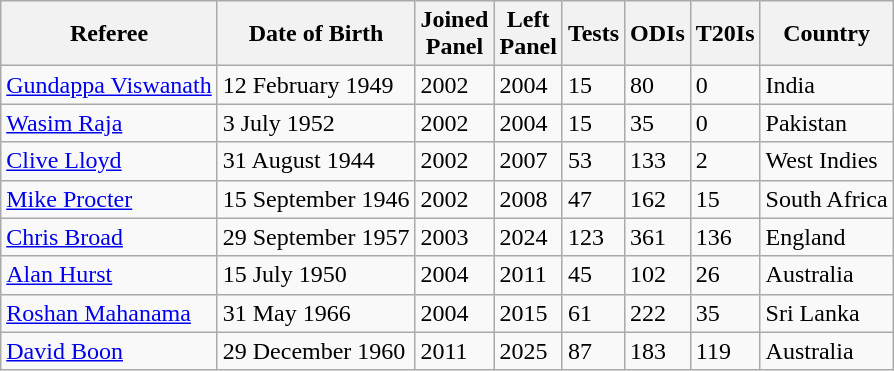<table class="wikitable" sortable>
<tr>
<th>Referee</th>
<th>Date of Birth</th>
<th>Joined<br>Panel</th>
<th>Left<br>Panel</th>
<th>Tests</th>
<th>ODIs</th>
<th>T20Is</th>
<th>Country</th>
</tr>
<tr>
<td><a href='#'>Gundappa Viswanath</a></td>
<td>12 February 1949</td>
<td>2002</td>
<td>2004</td>
<td>15</td>
<td>80</td>
<td>0</td>
<td> India</td>
</tr>
<tr>
<td><a href='#'>Wasim Raja</a></td>
<td>3 July 1952</td>
<td>2002</td>
<td>2004</td>
<td>15</td>
<td>35</td>
<td>0</td>
<td> Pakistan</td>
</tr>
<tr>
<td><a href='#'>Clive Lloyd</a></td>
<td>31 August 1944</td>
<td>2002</td>
<td>2007</td>
<td>53</td>
<td>133</td>
<td>2</td>
<td> West Indies</td>
</tr>
<tr>
<td><a href='#'>Mike Procter</a></td>
<td>15 September 1946</td>
<td>2002</td>
<td>2008</td>
<td>47</td>
<td>162</td>
<td>15</td>
<td> South Africa</td>
</tr>
<tr>
<td><a href='#'>Chris Broad</a></td>
<td>29 September 1957</td>
<td>2003</td>
<td>2024</td>
<td>123</td>
<td>361</td>
<td>136</td>
<td> England</td>
</tr>
<tr>
<td><a href='#'>Alan Hurst</a></td>
<td>15 July 1950</td>
<td>2004</td>
<td>2011</td>
<td>45</td>
<td>102</td>
<td>26</td>
<td> Australia</td>
</tr>
<tr>
<td><a href='#'>Roshan Mahanama</a></td>
<td>31 May 1966</td>
<td>2004</td>
<td>2015</td>
<td>61</td>
<td>222</td>
<td>35</td>
<td>  Sri Lanka</td>
</tr>
<tr>
<td><a href='#'>David Boon</a></td>
<td>29 December 1960</td>
<td>2011</td>
<td>2025</td>
<td>87</td>
<td>183</td>
<td>119</td>
<td>  Australia</td>
</tr>
</table>
